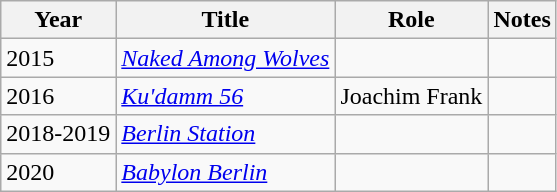<table class="wikitable sortable">
<tr>
<th>Year</th>
<th>Title</th>
<th>Role</th>
<th class="unsortable">Notes</th>
</tr>
<tr>
<td>2015</td>
<td><em><a href='#'>Naked Among Wolves</a></em></td>
<td></td>
<td></td>
</tr>
<tr>
<td>2016</td>
<td><em><a href='#'>Ku'damm 56</a></em></td>
<td>Joachim Frank</td>
<td></td>
</tr>
<tr>
<td>2018-2019</td>
<td><em><a href='#'>Berlin Station</a></em></td>
<td></td>
<td></td>
</tr>
<tr>
<td>2020</td>
<td><em><a href='#'>Babylon Berlin</a></em></td>
<td></td>
<td></td>
</tr>
</table>
